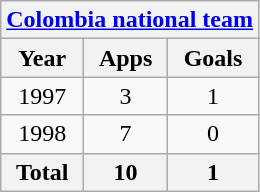<table class="wikitable" style="text-align:center">
<tr>
<th colspan=3><a href='#'>Colombia national team</a></th>
</tr>
<tr>
<th>Year</th>
<th>Apps</th>
<th>Goals</th>
</tr>
<tr>
<td>1997</td>
<td>3</td>
<td>1</td>
</tr>
<tr>
<td>1998</td>
<td>7</td>
<td>0</td>
</tr>
<tr>
<th>Total</th>
<th>10</th>
<th>1</th>
</tr>
</table>
